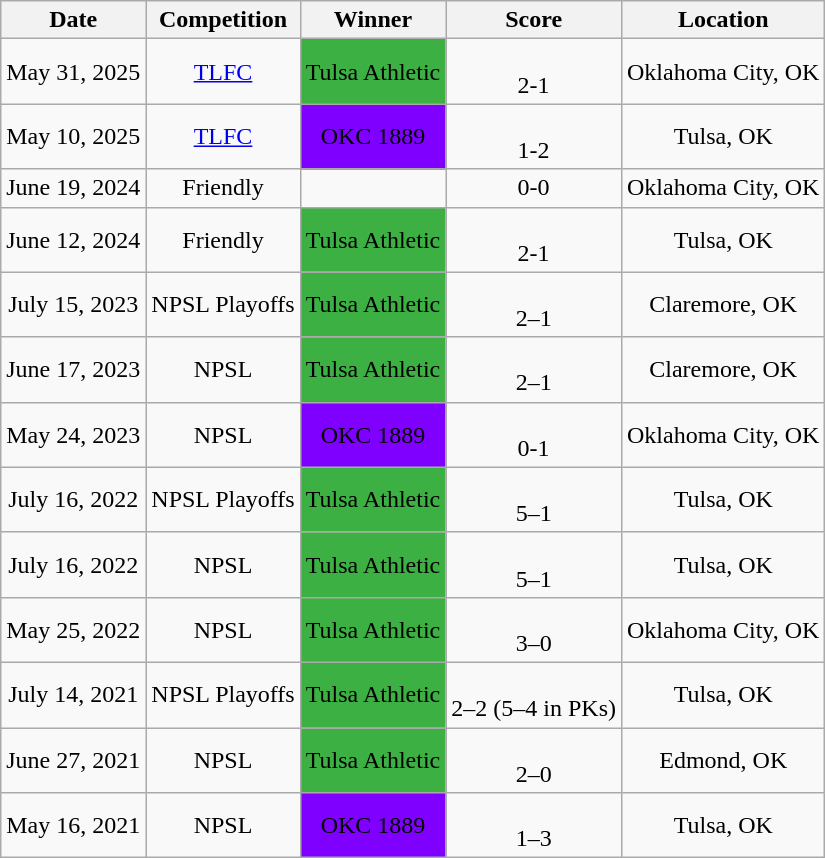<table class="wikitable" style="text-align:center">
<tr>
<th>Date</th>
<th>Competition</th>
<th>Winner</th>
<th>Score</th>
<th>Location</th>
</tr>
<tr>
<td>May 31, 2025</td>
<td><a href='#'>TLFC</a></td>
<td bgcolor=#3CB043><span>Tulsa Athletic</span></td>
<td align=center><br>2-1</td>
<td>Oklahoma City, OK</td>
</tr>
<tr>
<td>May 10, 2025</td>
<td><a href='#'>TLFC</a></td>
<td bgcolor=#8000FF><span>OKC 1889</span></td>
<td align=center><br>1-2</td>
<td>Tulsa, OK</td>
</tr>
<tr>
<td>June 19, 2024</td>
<td>Friendly</td>
<td></td>
<td>0-0</td>
<td>Oklahoma City, OK</td>
</tr>
<tr>
<td>June 12, 2024</td>
<td>Friendly</td>
<td bgcolor=#3CB043><span>Tulsa Athletic</span></td>
<td align=center><br>2-1</td>
<td>Tulsa, OK</td>
</tr>
<tr>
<td>July 15, 2023</td>
<td>NPSL Playoffs</td>
<td bgcolor=#3CB043><span>Tulsa Athletic</span></td>
<td align=center><br>2–1</td>
<td>Claremore, OK</td>
</tr>
<tr>
<td>June 17, 2023</td>
<td>NPSL</td>
<td bgcolor=#3CB043><span>Tulsa Athletic</span></td>
<td align=center><br>2–1</td>
<td>Claremore, OK</td>
</tr>
<tr>
<td>May 24, 2023</td>
<td>NPSL</td>
<td bgcolor=#8000FF><span>OKC 1889</span></td>
<td align=center><br>0-1</td>
<td>Oklahoma City, OK</td>
</tr>
<tr>
<td>July 16, 2022</td>
<td>NPSL Playoffs</td>
<td bgcolor=#3CB043><span>Tulsa Athletic</span></td>
<td align=center><br>5–1</td>
<td>Tulsa, OK</td>
</tr>
<tr>
<td>July 16, 2022</td>
<td>NPSL</td>
<td bgcolor=#3CB043><span>Tulsa Athletic</span></td>
<td align=center><br>5–1</td>
<td>Tulsa, OK</td>
</tr>
<tr>
<td>May 25, 2022</td>
<td>NPSL</td>
<td bgcolor=#3CB043><span>Tulsa Athletic</span></td>
<td align=center><br>3–0</td>
<td>Oklahoma City, OK</td>
</tr>
<tr>
<td>July 14, 2021</td>
<td>NPSL Playoffs</td>
<td bgcolor=#3CB043><span>Tulsa Athletic</span></td>
<td align=center><br>2–2 (5–4 in PKs)</td>
<td>Tulsa, OK</td>
</tr>
<tr>
<td>June 27, 2021</td>
<td>NPSL</td>
<td bgcolor=#3CB043><span>Tulsa Athletic</span></td>
<td align=center><br>2–0</td>
<td>Edmond, OK</td>
</tr>
<tr>
<td>May 16, 2021</td>
<td>NPSL</td>
<td bgcolor=#8000FF><span>OKC 1889</span></td>
<td align=center><br>1–3</td>
<td>Tulsa, OK</td>
</tr>
</table>
